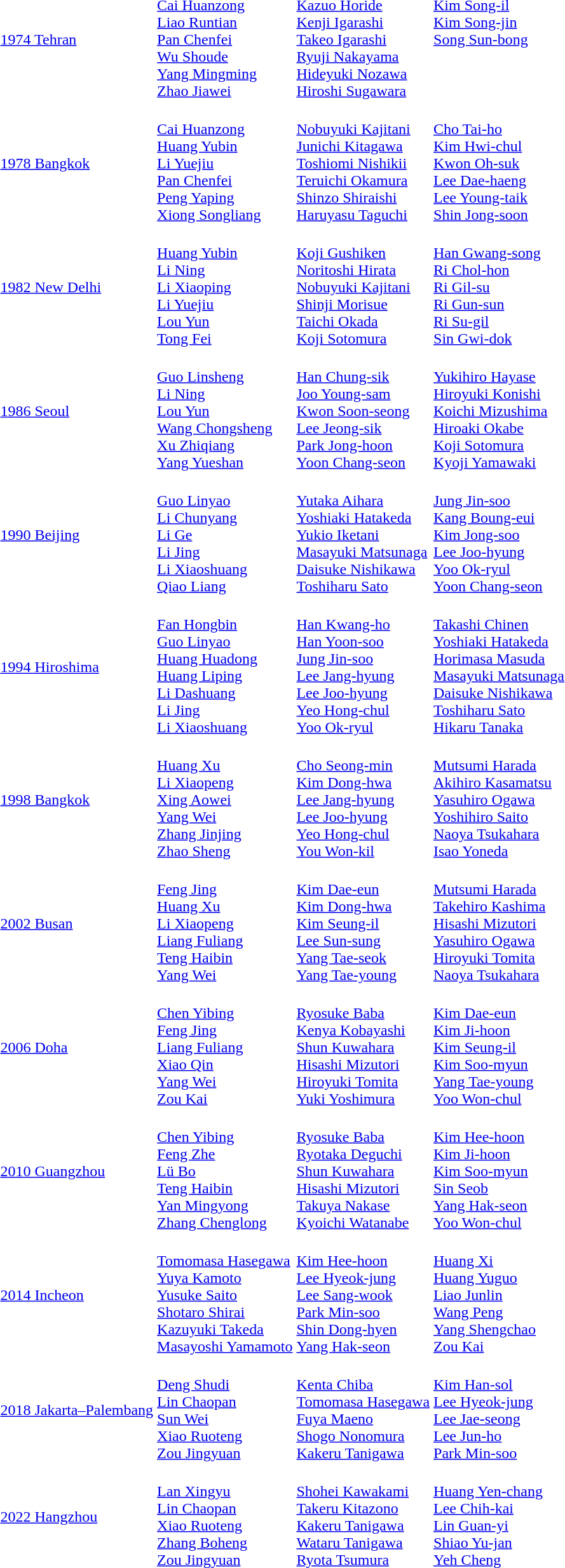<table>
<tr>
<td><a href='#'>1974 Tehran</a></td>
<td><br><a href='#'>Cai Huanzong</a><br><a href='#'>Liao Runtian</a><br><a href='#'>Pan Chenfei</a><br><a href='#'>Wu Shoude</a><br><a href='#'>Yang Mingming</a><br><a href='#'>Zhao Jiawei</a></td>
<td><br><a href='#'>Kazuo Horide</a><br><a href='#'>Kenji Igarashi</a><br><a href='#'>Takeo Igarashi</a><br><a href='#'>Ryuji Nakayama</a><br><a href='#'>Hideyuki Nozawa</a><br><a href='#'>Hiroshi Sugawara</a></td>
<td valign=top><br><a href='#'>Kim Song-il</a><br><a href='#'>Kim Song-jin</a><br><a href='#'>Song Sun-bong</a></td>
</tr>
<tr>
<td><a href='#'>1978 Bangkok</a></td>
<td><br><a href='#'>Cai Huanzong</a><br><a href='#'>Huang Yubin</a><br><a href='#'>Li Yuejiu</a><br><a href='#'>Pan Chenfei</a><br><a href='#'>Peng Yaping</a><br><a href='#'>Xiong Songliang</a></td>
<td><br><a href='#'>Nobuyuki Kajitani</a><br><a href='#'>Junichi Kitagawa</a><br><a href='#'>Toshiomi Nishikii</a><br><a href='#'>Teruichi Okamura</a><br><a href='#'>Shinzo Shiraishi</a><br><a href='#'>Haruyasu Taguchi</a></td>
<td><br><a href='#'>Cho Tai-ho</a><br><a href='#'>Kim Hwi-chul</a><br><a href='#'>Kwon Oh-suk</a><br><a href='#'>Lee Dae-haeng</a><br><a href='#'>Lee Young-taik</a><br><a href='#'>Shin Jong-soon</a></td>
</tr>
<tr>
<td><a href='#'>1982 New Delhi</a></td>
<td><br><a href='#'>Huang Yubin</a><br><a href='#'>Li Ning</a><br><a href='#'>Li Xiaoping</a><br><a href='#'>Li Yuejiu</a><br><a href='#'>Lou Yun</a><br><a href='#'>Tong Fei</a></td>
<td><br><a href='#'>Koji Gushiken</a><br><a href='#'>Noritoshi Hirata</a><br><a href='#'>Nobuyuki Kajitani</a><br><a href='#'>Shinji Morisue</a><br><a href='#'>Taichi Okada</a><br><a href='#'>Koji Sotomura</a></td>
<td><br><a href='#'>Han Gwang-song</a><br><a href='#'>Ri Chol-hon</a><br><a href='#'>Ri Gil-su</a><br><a href='#'>Ri Gun-sun</a><br><a href='#'>Ri Su-gil</a><br><a href='#'>Sin Gwi-dok</a></td>
</tr>
<tr>
<td><a href='#'>1986 Seoul</a></td>
<td><br><a href='#'>Guo Linsheng</a><br><a href='#'>Li Ning</a><br><a href='#'>Lou Yun</a><br><a href='#'>Wang Chongsheng</a><br><a href='#'>Xu Zhiqiang</a><br><a href='#'>Yang Yueshan</a></td>
<td><br><a href='#'>Han Chung-sik</a><br><a href='#'>Joo Young-sam</a><br><a href='#'>Kwon Soon-seong</a><br><a href='#'>Lee Jeong-sik</a><br><a href='#'>Park Jong-hoon</a><br><a href='#'>Yoon Chang-seon</a></td>
<td><br><a href='#'>Yukihiro Hayase</a><br><a href='#'>Hiroyuki Konishi</a><br><a href='#'>Koichi Mizushima</a><br><a href='#'>Hiroaki Okabe</a><br><a href='#'>Koji Sotomura</a><br><a href='#'>Kyoji Yamawaki</a></td>
</tr>
<tr>
<td><a href='#'>1990 Beijing</a></td>
<td><br><a href='#'>Guo Linyao</a><br><a href='#'>Li Chunyang</a><br><a href='#'>Li Ge</a><br><a href='#'>Li Jing</a><br><a href='#'>Li Xiaoshuang</a><br><a href='#'>Qiao Liang</a></td>
<td><br><a href='#'>Yutaka Aihara</a><br><a href='#'>Yoshiaki Hatakeda</a><br><a href='#'>Yukio Iketani</a><br><a href='#'>Masayuki Matsunaga</a><br><a href='#'>Daisuke Nishikawa</a><br><a href='#'>Toshiharu Sato</a></td>
<td><br><a href='#'>Jung Jin-soo</a><br><a href='#'>Kang Boung-eui</a><br><a href='#'>Kim Jong-soo</a><br><a href='#'>Lee Joo-hyung</a><br><a href='#'>Yoo Ok-ryul</a><br><a href='#'>Yoon Chang-seon</a></td>
</tr>
<tr>
<td><a href='#'>1994 Hiroshima</a></td>
<td><br><a href='#'>Fan Hongbin</a><br><a href='#'>Guo Linyao</a><br><a href='#'>Huang Huadong</a><br><a href='#'>Huang Liping</a><br><a href='#'>Li Dashuang</a><br><a href='#'>Li Jing</a><br><a href='#'>Li Xiaoshuang</a></td>
<td><br><a href='#'>Han Kwang-ho</a><br><a href='#'>Han Yoon-soo</a><br><a href='#'>Jung Jin-soo</a><br><a href='#'>Lee Jang-hyung</a><br><a href='#'>Lee Joo-hyung</a><br><a href='#'>Yeo Hong-chul</a><br><a href='#'>Yoo Ok-ryul</a></td>
<td><br><a href='#'>Takashi Chinen</a><br><a href='#'>Yoshiaki Hatakeda</a><br><a href='#'>Horimasa Masuda</a><br><a href='#'>Masayuki Matsunaga</a><br><a href='#'>Daisuke Nishikawa</a><br><a href='#'>Toshiharu Sato</a><br><a href='#'>Hikaru Tanaka</a></td>
</tr>
<tr>
<td><a href='#'>1998 Bangkok</a></td>
<td><br><a href='#'>Huang Xu</a><br><a href='#'>Li Xiaopeng</a><br><a href='#'>Xing Aowei</a><br><a href='#'>Yang Wei</a><br><a href='#'>Zhang Jinjing</a><br><a href='#'>Zhao Sheng</a></td>
<td><br><a href='#'>Cho Seong-min</a><br><a href='#'>Kim Dong-hwa</a><br><a href='#'>Lee Jang-hyung</a><br><a href='#'>Lee Joo-hyung</a><br><a href='#'>Yeo Hong-chul</a><br><a href='#'>You Won-kil</a></td>
<td><br><a href='#'>Mutsumi Harada</a><br><a href='#'>Akihiro Kasamatsu</a><br><a href='#'>Yasuhiro Ogawa</a><br><a href='#'>Yoshihiro Saito</a><br><a href='#'>Naoya Tsukahara</a><br><a href='#'>Isao Yoneda</a></td>
</tr>
<tr>
<td><a href='#'>2002 Busan</a></td>
<td><br><a href='#'>Feng Jing</a><br><a href='#'>Huang Xu</a><br><a href='#'>Li Xiaopeng</a><br><a href='#'>Liang Fuliang</a><br><a href='#'>Teng Haibin</a><br><a href='#'>Yang Wei</a></td>
<td><br><a href='#'>Kim Dae-eun</a><br><a href='#'>Kim Dong-hwa</a><br><a href='#'>Kim Seung-il</a><br><a href='#'>Lee Sun-sung</a><br><a href='#'>Yang Tae-seok</a><br><a href='#'>Yang Tae-young</a></td>
<td><br><a href='#'>Mutsumi Harada</a><br><a href='#'>Takehiro Kashima</a><br><a href='#'>Hisashi Mizutori</a><br><a href='#'>Yasuhiro Ogawa</a><br><a href='#'>Hiroyuki Tomita</a><br><a href='#'>Naoya Tsukahara</a></td>
</tr>
<tr>
<td><a href='#'>2006 Doha</a></td>
<td><br><a href='#'>Chen Yibing</a><br><a href='#'>Feng Jing</a><br><a href='#'>Liang Fuliang</a><br><a href='#'>Xiao Qin</a><br><a href='#'>Yang Wei</a><br><a href='#'>Zou Kai</a></td>
<td><br><a href='#'>Ryosuke Baba</a><br><a href='#'>Kenya Kobayashi</a><br><a href='#'>Shun Kuwahara</a><br><a href='#'>Hisashi Mizutori</a><br><a href='#'>Hiroyuki Tomita</a><br><a href='#'>Yuki Yoshimura</a></td>
<td><br><a href='#'>Kim Dae-eun</a><br><a href='#'>Kim Ji-hoon</a><br><a href='#'>Kim Seung-il</a><br><a href='#'>Kim Soo-myun</a><br><a href='#'>Yang Tae-young</a><br><a href='#'>Yoo Won-chul</a></td>
</tr>
<tr>
<td><a href='#'>2010 Guangzhou</a></td>
<td><br><a href='#'>Chen Yibing</a><br><a href='#'>Feng Zhe</a><br><a href='#'>Lü Bo</a><br><a href='#'>Teng Haibin</a><br><a href='#'>Yan Mingyong</a><br><a href='#'>Zhang Chenglong</a></td>
<td><br><a href='#'>Ryosuke Baba</a><br><a href='#'>Ryotaka Deguchi</a><br><a href='#'>Shun Kuwahara</a><br><a href='#'>Hisashi Mizutori</a><br><a href='#'>Takuya Nakase</a><br><a href='#'>Kyoichi Watanabe</a></td>
<td><br><a href='#'>Kim Hee-hoon</a><br><a href='#'>Kim Ji-hoon</a><br><a href='#'>Kim Soo-myun</a><br><a href='#'>Sin Seob</a><br><a href='#'>Yang Hak-seon</a><br><a href='#'>Yoo Won-chul</a></td>
</tr>
<tr>
<td><a href='#'>2014 Incheon</a></td>
<td><br><a href='#'>Tomomasa Hasegawa</a><br><a href='#'>Yuya Kamoto</a><br><a href='#'>Yusuke Saito</a><br><a href='#'>Shotaro Shirai</a><br><a href='#'>Kazuyuki Takeda</a><br><a href='#'>Masayoshi Yamamoto</a></td>
<td><br><a href='#'>Kim Hee-hoon</a><br><a href='#'>Lee Hyeok-jung</a><br><a href='#'>Lee Sang-wook</a><br><a href='#'>Park Min-soo</a><br><a href='#'>Shin Dong-hyen</a><br><a href='#'>Yang Hak-seon</a></td>
<td><br><a href='#'>Huang Xi</a><br><a href='#'>Huang Yuguo</a><br><a href='#'>Liao Junlin</a><br><a href='#'>Wang Peng</a><br><a href='#'>Yang Shengchao</a><br><a href='#'>Zou Kai</a></td>
</tr>
<tr>
<td><a href='#'>2018 Jakarta–Palembang</a></td>
<td><br><a href='#'>Deng Shudi</a><br><a href='#'>Lin Chaopan</a><br><a href='#'>Sun Wei</a><br><a href='#'>Xiao Ruoteng</a><br><a href='#'>Zou Jingyuan</a></td>
<td><br><a href='#'>Kenta Chiba</a><br><a href='#'>Tomomasa Hasegawa</a><br><a href='#'>Fuya Maeno</a><br><a href='#'>Shogo Nonomura</a><br><a href='#'>Kakeru Tanigawa</a></td>
<td><br><a href='#'>Kim Han-sol</a><br><a href='#'>Lee Hyeok-jung</a><br><a href='#'>Lee Jae-seong</a><br><a href='#'>Lee Jun-ho</a><br><a href='#'>Park Min-soo</a></td>
</tr>
<tr>
<td><a href='#'>2022 Hangzhou</a></td>
<td><br><a href='#'>Lan Xingyu</a><br><a href='#'>Lin Chaopan</a><br><a href='#'>Xiao Ruoteng</a><br><a href='#'>Zhang Boheng</a><br><a href='#'>Zou Jingyuan</a></td>
<td><br><a href='#'>Shohei Kawakami</a><br><a href='#'>Takeru Kitazono</a><br><a href='#'>Kakeru Tanigawa</a><br><a href='#'>Wataru Tanigawa</a><br><a href='#'>Ryota Tsumura</a></td>
<td><br><a href='#'>Huang Yen-chang</a><br><a href='#'>Lee Chih-kai</a><br><a href='#'>Lin Guan-yi</a><br><a href='#'>Shiao Yu-jan</a><br><a href='#'>Yeh Cheng</a></td>
</tr>
</table>
